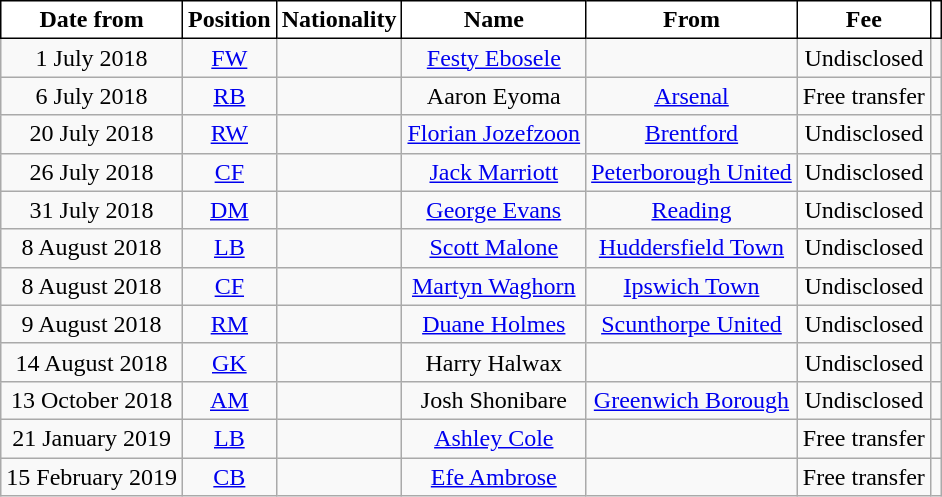<table class="wikitable" style="text-align:center;">
<tr>
<th style="background-color:#ffffff; color:#000000; border:1px solid black;">Date from</th>
<th style="background-color:#ffffff; color:#000000; border:1px solid black;">Position</th>
<th style="background-color:#ffffff; color:#000000; border:1px solid black;">Nationality</th>
<th style="background-color:#ffffff; color:#000000; border:1px solid black;">Name</th>
<th style="background-color:#ffffff; color:#000000; border:1px solid black;">From</th>
<th style="background-color:#ffffff; color:#000000; border:1px solid black;">Fee</th>
<th style="background-color:#ffffff; color:#000000; border:1px solid black;"></th>
</tr>
<tr>
<td>1 July 2018</td>
<td><a href='#'>FW</a></td>
<td></td>
<td><a href='#'>Festy Ebosele</a></td>
<td></td>
<td>Undisclosed</td>
<td></td>
</tr>
<tr>
<td>6 July 2018</td>
<td><a href='#'>RB</a></td>
<td></td>
<td>Aaron Eyoma</td>
<td><a href='#'>Arsenal</a></td>
<td>Free transfer</td>
<td></td>
</tr>
<tr>
<td>20 July 2018</td>
<td><a href='#'>RW</a></td>
<td></td>
<td><a href='#'>Florian Jozefzoon</a></td>
<td><a href='#'>Brentford</a></td>
<td>Undisclosed</td>
<td></td>
</tr>
<tr>
<td>26 July 2018</td>
<td><a href='#'>CF</a></td>
<td></td>
<td><a href='#'>Jack Marriott</a></td>
<td><a href='#'>Peterborough United</a></td>
<td>Undisclosed</td>
<td></td>
</tr>
<tr>
<td>31 July 2018</td>
<td><a href='#'>DM</a></td>
<td></td>
<td><a href='#'>George Evans</a></td>
<td><a href='#'>Reading</a></td>
<td>Undisclosed</td>
<td></td>
</tr>
<tr>
<td>8 August 2018</td>
<td><a href='#'>LB</a></td>
<td></td>
<td><a href='#'>Scott Malone</a></td>
<td><a href='#'>Huddersfield Town</a></td>
<td>Undisclosed</td>
<td></td>
</tr>
<tr>
<td>8 August 2018</td>
<td><a href='#'>CF</a></td>
<td></td>
<td><a href='#'>Martyn Waghorn</a></td>
<td><a href='#'>Ipswich Town</a></td>
<td>Undisclosed</td>
<td></td>
</tr>
<tr>
<td>9 August 2018</td>
<td><a href='#'>RM</a></td>
<td></td>
<td><a href='#'>Duane Holmes</a></td>
<td><a href='#'>Scunthorpe United</a></td>
<td>Undisclosed</td>
<td></td>
</tr>
<tr>
<td>14 August 2018</td>
<td><a href='#'>GK</a></td>
<td></td>
<td>Harry Halwax</td>
<td></td>
<td>Undisclosed</td>
<td></td>
</tr>
<tr>
<td>13 October 2018</td>
<td><a href='#'>AM</a></td>
<td></td>
<td>Josh Shonibare</td>
<td><a href='#'>Greenwich Borough</a></td>
<td>Undisclosed</td>
<td></td>
</tr>
<tr>
<td>21 January 2019</td>
<td><a href='#'>LB</a></td>
<td></td>
<td><a href='#'>Ashley Cole</a></td>
<td></td>
<td>Free transfer</td>
<td></td>
</tr>
<tr>
<td>15 February 2019</td>
<td><a href='#'>CB</a></td>
<td></td>
<td><a href='#'>Efe Ambrose</a></td>
<td></td>
<td>Free transfer</td>
<td></td>
</tr>
</table>
